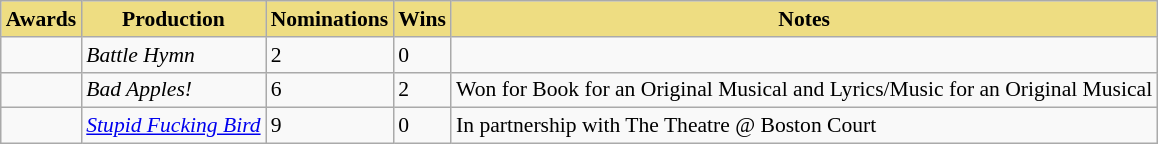<table class="sortable wikitable" style="font-size:90%;">
<tr>
<th style="background:#EEDD82;">Awards</th>
<th style="background:#EEDD82;">Production</th>
<th style="background:#EEDD82;">Nominations</th>
<th style="background:#EEDD82;">Wins</th>
<th style="background:#EEDD82;" class="unsortable">Notes</th>
</tr>
<tr>
<td></td>
<td><em>Battle Hymn</em></td>
<td>2</td>
<td>0</td>
<td></td>
</tr>
<tr>
<td></td>
<td><em>Bad Apples!</em></td>
<td>6</td>
<td>2</td>
<td>Won for Book for an Original Musical and Lyrics/Music for an Original Musical</td>
</tr>
<tr>
<td></td>
<td><em><a href='#'>Stupid Fucking Bird</a></em></td>
<td>9</td>
<td>0</td>
<td>In partnership with The Theatre @ Boston Court</td>
</tr>
</table>
